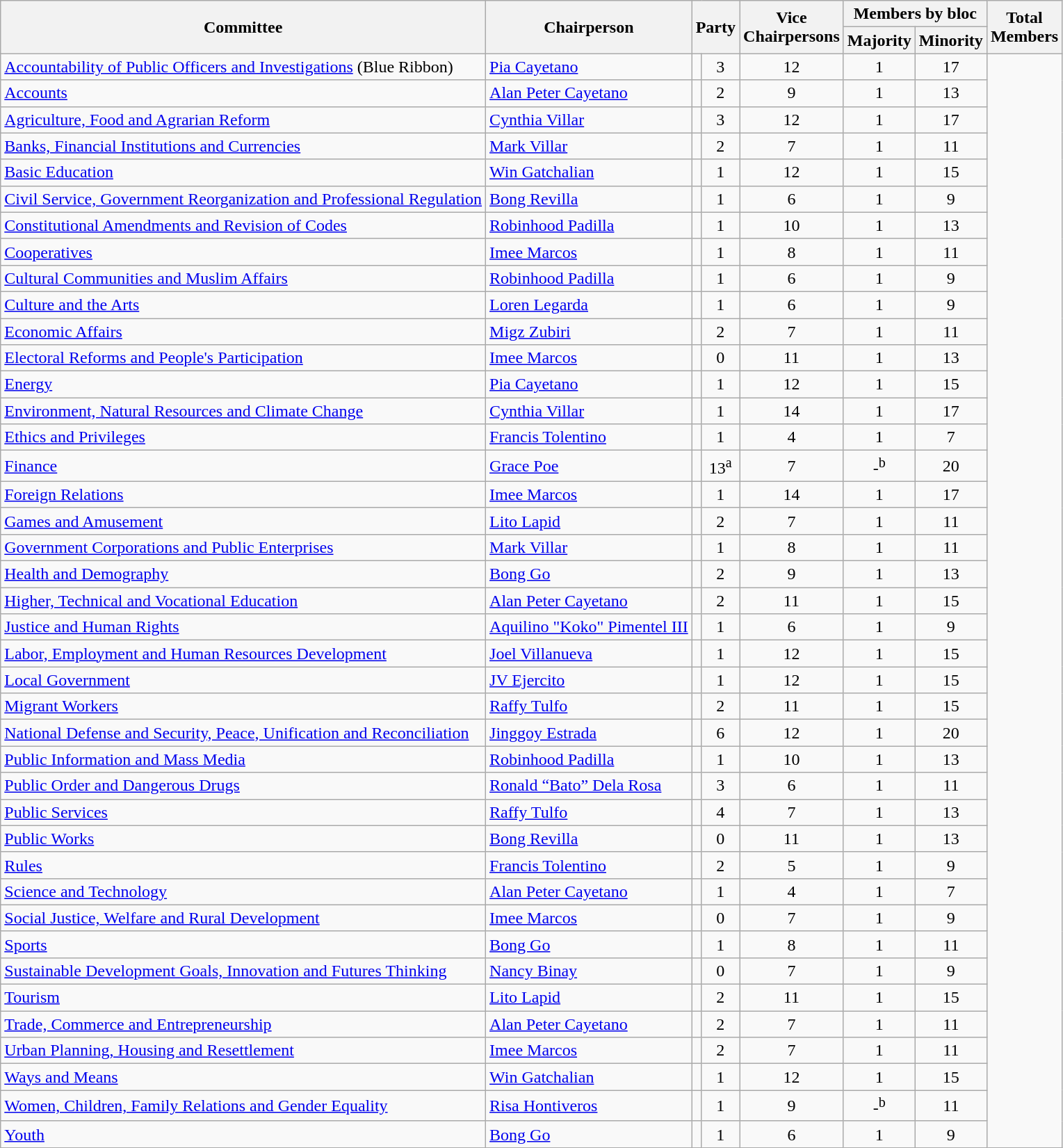<table class="wikitable sortable">
<tr>
<th rowspan="2">Committee</th>
<th rowspan="2">Chairperson</th>
<th colspan="2" rowspan="2">Party</th>
<th rowspan="2">Vice<br>Chairpersons</th>
<th colspan="2">Members by bloc</th>
<th rowspan="2">Total<br>Members</th>
</tr>
<tr>
<th>Majority</th>
<th>Minority</th>
</tr>
<tr>
<td><a href='#'>Accountability of Public Officers and Investigations</a> (Blue Ribbon)</td>
<td><a href='#'>Pia Cayetano</a></td>
<td></td>
<td align="center">3</td>
<td align="center">12</td>
<td align="center">1</td>
<td align="center">17</td>
</tr>
<tr>
<td><a href='#'>Accounts</a></td>
<td><a href='#'>Alan Peter Cayetano</a></td>
<td></td>
<td align="center">2</td>
<td align="center">9</td>
<td align="center">1</td>
<td align="center">13</td>
</tr>
<tr>
<td><a href='#'>Agriculture, Food and Agrarian Reform</a></td>
<td><a href='#'>Cynthia Villar</a></td>
<td></td>
<td align="center">3</td>
<td align="center">12</td>
<td align="center">1</td>
<td align="center">17</td>
</tr>
<tr>
<td><a href='#'>Banks, Financial Institutions and Currencies</a></td>
<td><a href='#'>Mark Villar</a></td>
<td></td>
<td align="center">2</td>
<td align="center">7</td>
<td align="center">1</td>
<td align="center">11</td>
</tr>
<tr>
<td><a href='#'>Basic Education</a></td>
<td><a href='#'>Win Gatchalian</a></td>
<td></td>
<td align="center">1</td>
<td align="center">12</td>
<td align="center">1</td>
<td align="center">15</td>
</tr>
<tr>
<td><a href='#'>Civil Service, Government Reorganization and Professional Regulation</a></td>
<td><a href='#'>Bong Revilla</a></td>
<td></td>
<td align="center">1</td>
<td align="center">6</td>
<td align="center">1</td>
<td align="center">9</td>
</tr>
<tr>
<td><a href='#'>Constitutional Amendments and Revision of Codes</a></td>
<td><a href='#'>Robinhood Padilla</a></td>
<td></td>
<td align="center">1</td>
<td align="center">10</td>
<td align="center">1</td>
<td align="center">13</td>
</tr>
<tr>
<td><a href='#'>Cooperatives</a></td>
<td><a href='#'>Imee Marcos</a></td>
<td></td>
<td align="center">1</td>
<td align="center">8</td>
<td align="center">1</td>
<td align="center">11</td>
</tr>
<tr>
<td><a href='#'>Cultural Communities and Muslim Affairs</a></td>
<td><a href='#'>Robinhood Padilla</a></td>
<td></td>
<td align="center">1</td>
<td align="center">6</td>
<td align="center">1</td>
<td align="center">9</td>
</tr>
<tr>
<td><a href='#'>Culture and the Arts</a></td>
<td><a href='#'>Loren Legarda</a></td>
<td></td>
<td align="center">1</td>
<td align="center">6</td>
<td align="center">1</td>
<td align="center">9</td>
</tr>
<tr>
<td><a href='#'>Economic Affairs</a></td>
<td><a href='#'>Migz Zubiri</a></td>
<td></td>
<td align="center">2</td>
<td align="center">7</td>
<td align="center">1</td>
<td align="center">11</td>
</tr>
<tr>
<td><a href='#'>Electoral Reforms and People's Participation</a></td>
<td><a href='#'>Imee Marcos</a></td>
<td></td>
<td align="center">0</td>
<td align="center">11</td>
<td align="center">1</td>
<td align="center">13</td>
</tr>
<tr>
<td><a href='#'>Energy</a></td>
<td><a href='#'>Pia Cayetano</a></td>
<td></td>
<td align="center">1</td>
<td align="center">12</td>
<td align="center">1</td>
<td align="center">15</td>
</tr>
<tr>
<td><a href='#'>Environment, Natural Resources and Climate Change</a></td>
<td><a href='#'>Cynthia Villar</a></td>
<td></td>
<td align="center">1</td>
<td align="center">14</td>
<td align="center">1</td>
<td align="center">17</td>
</tr>
<tr>
<td><a href='#'>Ethics and Privileges</a></td>
<td><a href='#'>Francis Tolentino</a></td>
<td></td>
<td align="center">1</td>
<td align="center">4</td>
<td align="center">1</td>
<td align="center">7</td>
</tr>
<tr>
<td><a href='#'>Finance</a></td>
<td><a href='#'>Grace Poe</a></td>
<td></td>
<td align="center">13<sup>a</sup></td>
<td align="center">7</td>
<td align="center">-<sup>b</sup></td>
<td align="center">20</td>
</tr>
<tr>
<td><a href='#'>Foreign Relations</a></td>
<td><a href='#'>Imee Marcos</a></td>
<td></td>
<td align="center">1</td>
<td align="center">14</td>
<td align="center">1</td>
<td align="center">17</td>
</tr>
<tr>
<td><a href='#'>Games and Amusement</a></td>
<td><a href='#'>Lito Lapid</a></td>
<td></td>
<td align="center">2</td>
<td align="center">7</td>
<td align="center">1</td>
<td align="center">11</td>
</tr>
<tr>
<td><a href='#'>Government Corporations and Public Enterprises</a></td>
<td><a href='#'>Mark Villar</a></td>
<td></td>
<td align="center">1</td>
<td align="center">8</td>
<td align="center">1</td>
<td align="center">11</td>
</tr>
<tr>
<td><a href='#'>Health and Demography</a></td>
<td><a href='#'>Bong Go</a></td>
<td></td>
<td align="center">2</td>
<td align="center">9</td>
<td align="center">1</td>
<td align="center">13</td>
</tr>
<tr>
<td><a href='#'>Higher, Technical and Vocational Education</a></td>
<td><a href='#'>Alan Peter Cayetano</a></td>
<td></td>
<td align="center">2</td>
<td align="center">11</td>
<td align="center">1</td>
<td align="center">15</td>
</tr>
<tr>
<td><a href='#'>Justice and Human Rights</a></td>
<td><a href='#'>Aquilino "Koko" Pimentel III</a></td>
<td></td>
<td align="center">1</td>
<td align="center">6</td>
<td align="center">1</td>
<td align="center">9</td>
</tr>
<tr>
<td><a href='#'>Labor, Employment and Human Resources Development</a></td>
<td><a href='#'>Joel Villanueva</a></td>
<td></td>
<td align="center">1</td>
<td align="center">12</td>
<td align="center">1</td>
<td align="center">15</td>
</tr>
<tr>
<td><a href='#'>Local Government</a></td>
<td><a href='#'>JV Ejercito</a></td>
<td></td>
<td align="center">1</td>
<td align="center">12</td>
<td align="center">1</td>
<td align="center">15</td>
</tr>
<tr>
<td><a href='#'>Migrant Workers</a></td>
<td><a href='#'>Raffy Tulfo</a></td>
<td></td>
<td align="center">2</td>
<td align="center">11</td>
<td align="center">1</td>
<td align="center">15</td>
</tr>
<tr>
<td><a href='#'>National Defense and Security, Peace, Unification and Reconciliation</a></td>
<td><a href='#'>Jinggoy Estrada</a></td>
<td></td>
<td align="center">6</td>
<td align="center">12</td>
<td align="center">1</td>
<td align="center">20</td>
</tr>
<tr>
<td><a href='#'>Public Information and Mass Media</a></td>
<td><a href='#'>Robinhood Padilla</a></td>
<td></td>
<td align="center">1</td>
<td align="center">10</td>
<td align="center">1</td>
<td align="center">13</td>
</tr>
<tr>
<td><a href='#'>Public Order and Dangerous Drugs</a></td>
<td><a href='#'>Ronald “Bato” Dela Rosa</a></td>
<td></td>
<td align="center">3</td>
<td align="center">6</td>
<td align="center">1</td>
<td align="center">11</td>
</tr>
<tr>
<td><a href='#'>Public Services</a></td>
<td><a href='#'>Raffy Tulfo</a></td>
<td></td>
<td align="center">4</td>
<td align="center">7</td>
<td align="center">1</td>
<td align="center">13</td>
</tr>
<tr>
<td><a href='#'>Public Works</a></td>
<td><a href='#'>Bong Revilla</a></td>
<td></td>
<td align="center">0</td>
<td align="center">11</td>
<td align="center">1</td>
<td align="center">13</td>
</tr>
<tr>
<td><a href='#'>Rules</a></td>
<td><a href='#'>Francis Tolentino</a></td>
<td></td>
<td align="center">2</td>
<td align="center">5</td>
<td align="center">1</td>
<td align="center">9</td>
</tr>
<tr>
<td><a href='#'>Science and Technology</a></td>
<td><a href='#'>Alan Peter Cayetano</a></td>
<td></td>
<td align="center">1</td>
<td align="center">4</td>
<td align="center">1</td>
<td align="center">7</td>
</tr>
<tr>
<td><a href='#'>Social Justice, Welfare and Rural Development</a></td>
<td><a href='#'>Imee Marcos</a></td>
<td></td>
<td align="center">0</td>
<td align="center">7</td>
<td align="center">1</td>
<td align="center">9</td>
</tr>
<tr>
<td><a href='#'>Sports</a></td>
<td><a href='#'>Bong Go</a></td>
<td></td>
<td align="center">1</td>
<td align="center">8</td>
<td align="center">1</td>
<td align="center">11</td>
</tr>
<tr>
<td><a href='#'>Sustainable Development Goals, Innovation and Futures Thinking</a></td>
<td><a href='#'>Nancy Binay</a></td>
<td></td>
<td align="center">0</td>
<td align="center">7</td>
<td align="center">1</td>
<td align="center">9</td>
</tr>
<tr>
<td><a href='#'>Tourism</a></td>
<td><a href='#'>Lito Lapid</a></td>
<td></td>
<td align="center">2</td>
<td align="center">11</td>
<td align="center">1</td>
<td align="center">15</td>
</tr>
<tr>
<td><a href='#'>Trade, Commerce and Entrepreneurship</a></td>
<td><a href='#'>Alan Peter Cayetano</a></td>
<td></td>
<td align="center">2</td>
<td align="center">7</td>
<td align="center">1</td>
<td align="center">11</td>
</tr>
<tr>
<td><a href='#'>Urban Planning, Housing and Resettlement</a></td>
<td><a href='#'>Imee Marcos</a></td>
<td></td>
<td align="center">2</td>
<td align="center">7</td>
<td align="center">1</td>
<td align="center">11</td>
</tr>
<tr>
<td><a href='#'>Ways and Means</a></td>
<td><a href='#'>Win Gatchalian</a></td>
<td></td>
<td align="center">1</td>
<td align="center">12</td>
<td align="center">1</td>
<td align="center">15</td>
</tr>
<tr>
<td><a href='#'>Women, Children, Family Relations and Gender Equality</a></td>
<td><a href='#'>Risa Hontiveros</a></td>
<td></td>
<td align="center">1</td>
<td align="center">9</td>
<td align="center">-<sup>b</sup></td>
<td align="center">11</td>
</tr>
<tr>
<td><a href='#'>Youth</a></td>
<td><a href='#'>Bong Go</a></td>
<td></td>
<td align="center">1</td>
<td align="center">6</td>
<td align="center">1</td>
<td align="center">9</td>
</tr>
</table>
